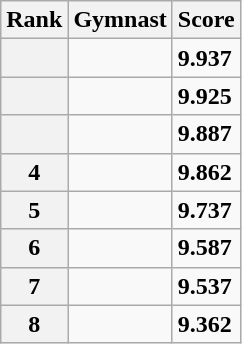<table class="wikitable sortable">
<tr>
<th scope="col">Rank</th>
<th scope="col">Gymnast</th>
<th scope="col">Score</th>
</tr>
<tr>
<th scope="row"></th>
<td></td>
<td><strong>9.937</strong></td>
</tr>
<tr>
<th scope="row"></th>
<td></td>
<td><strong>9.925</strong></td>
</tr>
<tr>
<th scope="row"></th>
<td></td>
<td><strong>9.887</strong></td>
</tr>
<tr>
<th scope="row">4</th>
<td></td>
<td><strong>9.862</strong></td>
</tr>
<tr>
<th scope="row">5</th>
<td></td>
<td><strong>9.737</strong></td>
</tr>
<tr>
<th scope="row">6</th>
<td></td>
<td><strong>9.587</strong></td>
</tr>
<tr>
<th scope="row">7</th>
<td></td>
<td><strong>9.537</strong></td>
</tr>
<tr>
<th scope="row">8</th>
<td></td>
<td><strong>9.362</strong></td>
</tr>
</table>
